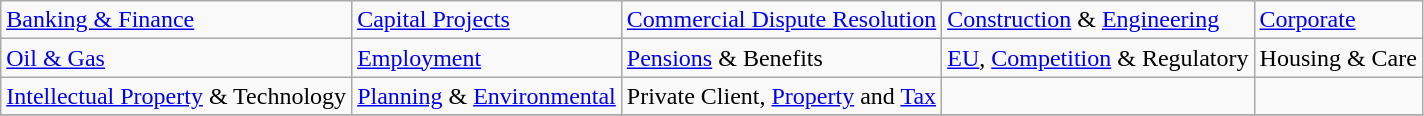<table class="wikitable">
<tr>
<td><a href='#'>Banking & Finance</a></td>
<td><a href='#'>Capital Projects</a></td>
<td><a href='#'>Commercial Dispute Resolution</a></td>
<td><a href='#'>Construction</a> & <a href='#'>Engineering</a></td>
<td><a href='#'>Corporate</a></td>
</tr>
<tr>
<td><a href='#'>Oil & Gas</a></td>
<td><a href='#'>Employment</a></td>
<td><a href='#'>Pensions</a> & Benefits</td>
<td><a href='#'>EU</a>, <a href='#'>Competition</a> & Regulatory</td>
<td>Housing & Care</td>
</tr>
<tr>
<td><a href='#'>Intellectual Property</a> & Technology</td>
<td><a href='#'>Planning</a> & <a href='#'>Environmental</a></td>
<td>Private Client, <a href='#'>Property</a> and <a href='#'>Tax</a></td>
<td></td>
<td></td>
</tr>
<tr>
</tr>
</table>
